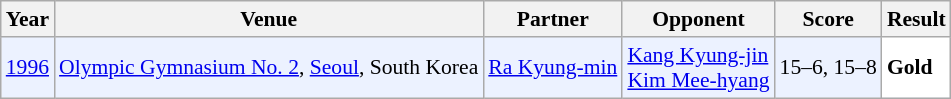<table class="sortable wikitable" style="font-size: 90%;">
<tr>
<th>Year</th>
<th>Venue</th>
<th>Partner</th>
<th>Opponent</th>
<th>Score</th>
<th>Result</th>
</tr>
<tr style="background:#ECF2FF">
<td align="center"><a href='#'>1996</a></td>
<td align="left"><a href='#'>Olympic Gymnasium No. 2</a>, <a href='#'>Seoul</a>, South Korea</td>
<td align="left"> <a href='#'>Ra Kyung-min</a></td>
<td align="left"> <a href='#'>Kang Kyung-jin</a> <br>  <a href='#'>Kim Mee-hyang</a></td>
<td align="left">15–6, 15–8</td>
<td style="text-align:left; background:white"> <strong>Gold</strong></td>
</tr>
</table>
